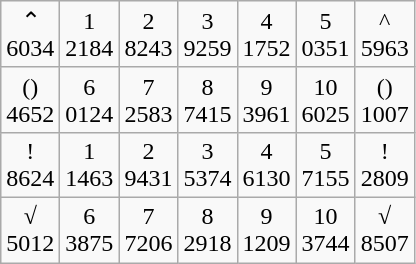<table class="wikitable" style="text-align:center">
<tr>
<td>⌃<br>6034</td>
<td>1<br>2184</td>
<td>2<br>8243</td>
<td>3<br>9259</td>
<td>4<br>1752</td>
<td>5<br>0351</td>
<td>^<br>5963</td>
</tr>
<tr>
<td>()<br>4652</td>
<td>6<br>0124</td>
<td>7<br>2583</td>
<td>8<br>7415</td>
<td>9<br>3961</td>
<td>10<br>6025</td>
<td>()<br>1007</td>
</tr>
<tr>
<td>!<br>8624</td>
<td>1<br>1463</td>
<td>2<br>9431</td>
<td>3<br>5374</td>
<td>4<br>6130</td>
<td>5<br>7155</td>
<td>!<br>2809</td>
</tr>
<tr>
<td>√<br>5012</td>
<td>6<br>3875</td>
<td>7<br>7206</td>
<td>8<br>2918</td>
<td>9<br>1209</td>
<td>10<br>3744</td>
<td>√<br>8507</td>
</tr>
</table>
